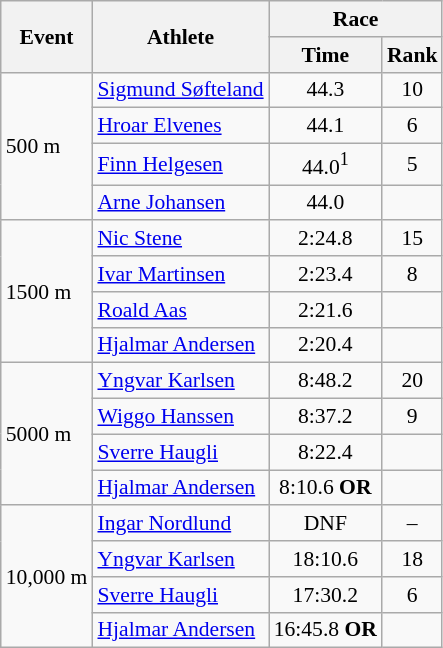<table class="wikitable" border="1" style="font-size:90%">
<tr>
<th rowspan=2>Event</th>
<th rowspan=2>Athlete</th>
<th colspan=2>Race</th>
</tr>
<tr>
<th>Time</th>
<th>Rank</th>
</tr>
<tr>
<td rowspan=4>500 m</td>
<td><a href='#'>Sigmund Søfteland</a></td>
<td align=center>44.3</td>
<td align=center>10</td>
</tr>
<tr>
<td><a href='#'>Hroar Elvenes</a></td>
<td align=center>44.1</td>
<td align=center>6</td>
</tr>
<tr>
<td><a href='#'>Finn Helgesen</a></td>
<td align=center>44.0<sup>1</sup></td>
<td align=center>5</td>
</tr>
<tr>
<td><a href='#'>Arne Johansen</a></td>
<td align=center>44.0</td>
<td align=center></td>
</tr>
<tr>
<td rowspan=4>1500 m</td>
<td><a href='#'>Nic Stene</a></td>
<td align=center>2:24.8</td>
<td align=center>15</td>
</tr>
<tr>
<td><a href='#'>Ivar Martinsen</a></td>
<td align=center>2:23.4</td>
<td align=center>8</td>
</tr>
<tr>
<td><a href='#'>Roald Aas</a></td>
<td align=center>2:21.6</td>
<td align=center></td>
</tr>
<tr>
<td><a href='#'>Hjalmar Andersen</a></td>
<td align=center>2:20.4</td>
<td align=center></td>
</tr>
<tr>
<td rowspan=4>5000 m</td>
<td><a href='#'>Yngvar Karlsen</a></td>
<td align=center>8:48.2</td>
<td align=center>20</td>
</tr>
<tr>
<td><a href='#'>Wiggo Hanssen</a></td>
<td align=center>8:37.2</td>
<td align=center>9</td>
</tr>
<tr>
<td><a href='#'>Sverre Haugli</a></td>
<td align=center>8:22.4</td>
<td align=center></td>
</tr>
<tr>
<td><a href='#'>Hjalmar Andersen</a></td>
<td align=center>8:10.6 <strong>OR</strong></td>
<td align=center></td>
</tr>
<tr>
<td rowspan=4>10,000 m</td>
<td><a href='#'>Ingar Nordlund</a></td>
<td align=center>DNF</td>
<td align=center>–</td>
</tr>
<tr>
<td><a href='#'>Yngvar Karlsen</a></td>
<td align=center>18:10.6</td>
<td align=center>18</td>
</tr>
<tr>
<td><a href='#'>Sverre Haugli</a></td>
<td align=center>17:30.2</td>
<td align=center>6</td>
</tr>
<tr>
<td><a href='#'>Hjalmar Andersen</a></td>
<td align=center>16:45.8 <strong>OR</strong></td>
<td align=center></td>
</tr>
</table>
